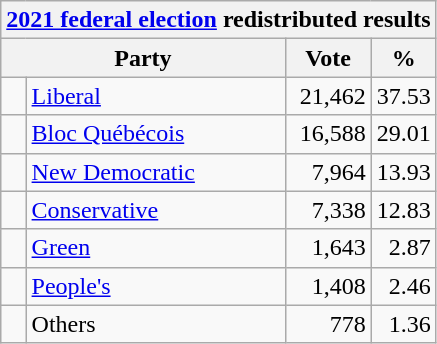<table class="wikitable">
<tr>
<th colspan="4"><a href='#'>2021 federal election</a> redistributed results</th>
</tr>
<tr>
<th bgcolor="#DDDDFF" width="130px" colspan="2">Party</th>
<th bgcolor="#DDDDFF" width="50px">Vote</th>
<th bgcolor="#DDDDFF" width="30px">%</th>
</tr>
<tr>
<td> </td>
<td><a href='#'>Liberal</a></td>
<td align=right>21,462</td>
<td align=right>37.53</td>
</tr>
<tr>
<td> </td>
<td><a href='#'>Bloc Québécois</a></td>
<td align=right>16,588</td>
<td align=right>29.01</td>
</tr>
<tr>
<td> </td>
<td><a href='#'>New Democratic</a></td>
<td align=right>7,964</td>
<td align=right>13.93</td>
</tr>
<tr>
<td> </td>
<td><a href='#'>Conservative</a></td>
<td align=right>7,338</td>
<td align=right>12.83</td>
</tr>
<tr>
<td> </td>
<td><a href='#'>Green</a></td>
<td align=right>1,643</td>
<td align=right>2.87</td>
</tr>
<tr>
<td> </td>
<td><a href='#'>People's</a></td>
<td align=right>1,408</td>
<td align=right>2.46</td>
</tr>
<tr>
<td> </td>
<td>Others</td>
<td align=right>778</td>
<td align=right>1.36</td>
</tr>
</table>
